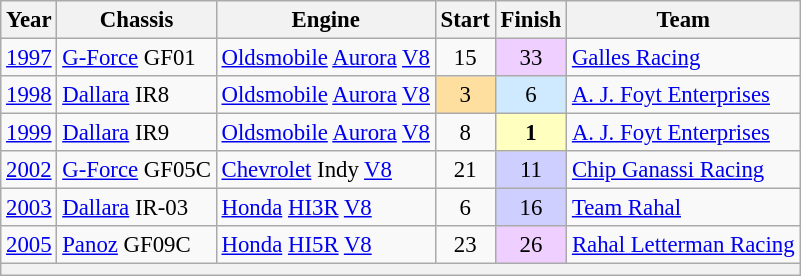<table class="wikitable" style="font-size: 95%;">
<tr>
<th>Year</th>
<th>Chassis</th>
<th>Engine</th>
<th>Start</th>
<th>Finish</th>
<th>Team</th>
</tr>
<tr>
<td><a href='#'>1997</a></td>
<td><a href='#'>G-Force</a> GF01</td>
<td><a href='#'>Oldsmobile</a> <a href='#'>Aurora</a> <a href='#'>V8</a></td>
<td align=center>15</td>
<td align=center style="background:#EFCFFF;">33</td>
<td><a href='#'>Galles Racing</a></td>
</tr>
<tr>
<td><a href='#'>1998</a></td>
<td><a href='#'>Dallara</a> IR8</td>
<td><a href='#'>Oldsmobile</a> <a href='#'>Aurora</a> <a href='#'>V8</a></td>
<td align=center style="background:#FFDF9F;">3</td>
<td align=center style="background:#CFEAFF;">6</td>
<td><a href='#'>A. J. Foyt Enterprises</a></td>
</tr>
<tr>
<td><a href='#'>1999</a></td>
<td><a href='#'>Dallara</a> IR9</td>
<td><a href='#'>Oldsmobile</a> <a href='#'>Aurora</a> <a href='#'>V8</a></td>
<td align=center>8</td>
<td align=center style="background:#FFFFBF;"><strong>1</strong></td>
<td><a href='#'>A. J. Foyt Enterprises</a></td>
</tr>
<tr>
<td><a href='#'>2002</a></td>
<td><a href='#'>G-Force</a> GF05C</td>
<td><a href='#'>Chevrolet</a> Indy <a href='#'>V8</a></td>
<td align=center>21</td>
<td align=center style="background:#CFCFFF;">11</td>
<td><a href='#'>Chip Ganassi Racing</a></td>
</tr>
<tr>
<td><a href='#'>2003</a></td>
<td><a href='#'>Dallara</a> IR-03</td>
<td><a href='#'>Honda</a> <a href='#'>HI3R</a> <a href='#'>V8</a></td>
<td align=center>6</td>
<td align=center style="background:#CFCFFF;">16</td>
<td><a href='#'>Team Rahal</a></td>
</tr>
<tr>
<td><a href='#'>2005</a></td>
<td><a href='#'>Panoz</a> GF09C</td>
<td><a href='#'>Honda</a> <a href='#'>HI5R</a> <a href='#'>V8</a></td>
<td align=center>23</td>
<td align=center style="background:#EFCFFF;">26</td>
<td><a href='#'>Rahal Letterman Racing</a></td>
</tr>
<tr>
<th colspan="6"></th>
</tr>
</table>
